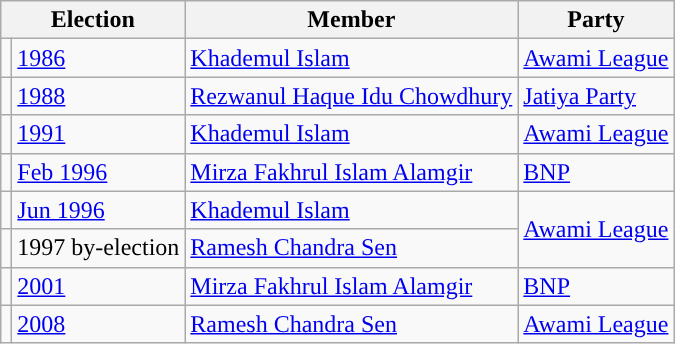<table class="wikitable">
<tr>
<th colspan="2">Election</th>
<th>Member</th>
<th>Party</th>
</tr>
<tr>
<td style="background-color:"></td>
<td><a href='#'>1986</a></td>
<td><a href='#'>Khademul Islam</a></td>
<td><a href='#'>Awami League</a></td>
</tr>
<tr>
<td style="background-color:"></td>
<td><a href='#'>1988</a></td>
<td><a href='#'>Rezwanul Haque Idu Chowdhury</a></td>
<td><a href='#'>Jatiya Party</a></td>
</tr>
<tr>
<td style="background-color:"></td>
<td><a href='#'>1991</a></td>
<td><a href='#'>Khademul Islam</a></td>
<td><a href='#'>Awami League</a></td>
</tr>
<tr>
<td style="background-color:"></td>
<td><a href='#'>Feb 1996</a></td>
<td><a href='#'>Mirza Fakhrul Islam Alamgir</a></td>
<td><a href='#'>BNP</a></td>
</tr>
<tr>
<td style="background-color:"></td>
<td><a href='#'>Jun 1996</a></td>
<td><a href='#'>Khademul Islam</a></td>
<td rowspan="2"><a href='#'>Awami League</a></td>
</tr>
<tr>
<td style="background-color:"></td>
<td>1997 by-election</td>
<td><a href='#'>Ramesh Chandra Sen</a></td>
</tr>
<tr>
<td style="background-color:"></td>
<td><a href='#'>2001</a></td>
<td><a href='#'>Mirza Fakhrul Islam Alamgir</a></td>
<td><a href='#'>BNP</a></td>
</tr>
<tr>
<td style="background-color:"></td>
<td><a href='#'>2008</a></td>
<td><a href='#'>Ramesh Chandra Sen</a></td>
<td><a href='#'>Awami League</a></td>
</tr>
</table>
